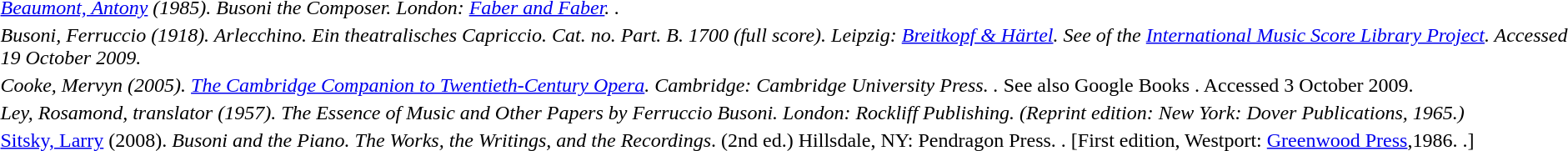<table>
<tr>
<td><cite><a href='#'>Beaumont, Antony</a> (1985). <em>Busoni the Composer</em>. London: <a href='#'>Faber and Faber</a>. .</cite></td>
</tr>
<tr>
<td><cite>Busoni, Ferruccio (1918). <em>Arlecchino. Ein theatralisches Capriccio</em>. Cat. no. Part. B. 1700 (full score). Leipzig: <a href='#'>Breitkopf & Härtel</a>. See  of the <a href='#'>International Music Score Library Project</a>. Accessed 19 October 2009.</cite></td>
</tr>
<tr>
<td><cite>Cooke, Mervyn (2005). <em><a href='#'>The Cambridge Companion to Twentieth-Century Opera</a>.</em> Cambridge: Cambridge University Press. .</cite> See also Google Books . Accessed 3 October 2009.</td>
</tr>
<tr>
<td><cite>Ley, Rosamond, translator (1957). <em>The Essence of Music and Other Papers by Ferruccio Busoni</em>. London: Rockliff Publishing. (Reprint edition: New York: Dover Publications, 1965.)</cite></td>
</tr>
<tr>
<td><a href='#'>Sitsky, Larry</a> (2008). <em>Busoni and the Piano. The Works, the Writings, and the Recordings</em>. (2nd ed.) Hillsdale, NY: Pendragon Press. . [First edition, Westport: <a href='#'>Greenwood Press</a>,1986. .]</td>
</tr>
</table>
